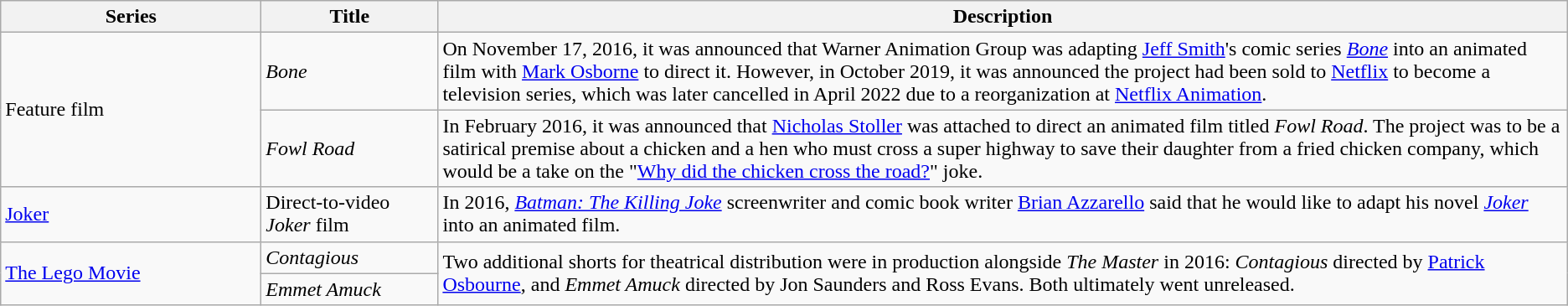<table class="wikitable">
<tr>
<th style="width:150pt;">Series</th>
<th style="width:100pt;">Title</th>
<th>Description</th>
</tr>
<tr>
<td rowspan="2">Feature film</td>
<td><em>Bone</em></td>
<td>On November 17, 2016, it was announced that Warner Animation Group was adapting <a href='#'>Jeff Smith</a>'s comic series <em><a href='#'>Bone</a></em> into an animated film with <a href='#'>Mark Osborne</a> to direct it. However, in October 2019, it was announced the project had been sold to <a href='#'>Netflix</a> to become a television series, which was later cancelled in April 2022 due to a reorganization at <a href='#'>Netflix Animation</a>.</td>
</tr>
<tr>
<td><em>Fowl Road</em></td>
<td>In February 2016, it was announced that <a href='#'>Nicholas Stoller</a> was attached to direct an animated film titled <em>Fowl Road</em>. The project was to be a satirical premise about a chicken and a hen who must cross a super highway to save their daughter from a fried chicken company, which would be a take on the "<a href='#'>Why did the chicken cross the road?</a>" joke.</td>
</tr>
<tr>
<td><a href='#'>Joker</a></td>
<td>Direct-to-video <em>Joker</em> film</td>
<td>In 2016, <em><a href='#'>Batman: The Killing Joke</a></em> screenwriter and comic book writer <a href='#'>Brian Azzarello</a> said that he would like to adapt his novel <em><a href='#'>Joker</a></em> into an animated film.</td>
</tr>
<tr>
<td rowspan="2"><a href='#'>The Lego Movie</a></td>
<td><em>Contagious</em></td>
<td rowspan="2">Two additional shorts for theatrical distribution were in production alongside <em>The Master</em> in 2016: <em>Contagious</em> directed by <a href='#'>Patrick Osbourne</a>, and <em>Emmet Amuck</em> directed by Jon Saunders and Ross Evans. Both ultimately went unreleased.</td>
</tr>
<tr>
<td><em>Emmet Amuck</em></td>
</tr>
</table>
